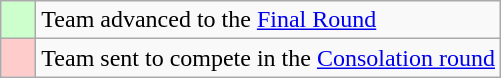<table class="wikitable">
<tr>
<td style="background: #ccffcc;">    </td>
<td>Team advanced to the <a href='#'>Final Round</a></td>
</tr>
<tr>
<td style="background: #ffcccc;">    </td>
<td>Team sent to compete in the <a href='#'>Consolation round</a></td>
</tr>
</table>
